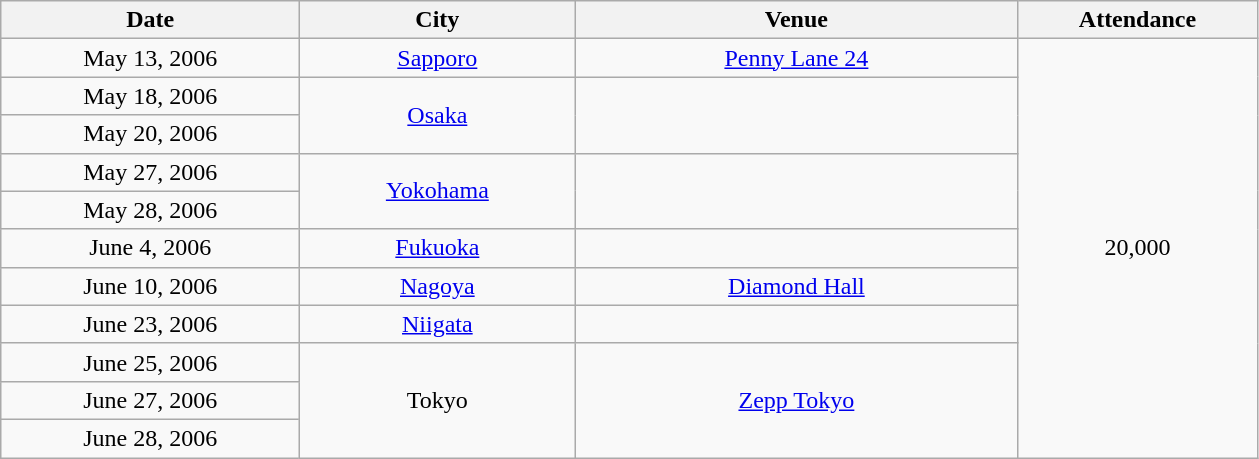<table class="wikitable" style="text-align:center;">
<tr>
<th scope="col" style="width:12em;">Date</th>
<th scope="col" style="width:11em;">City</th>
<th scope="col" style="width:18em;">Venue</th>
<th scope="col" style="width:9.5em;">Attendance</th>
</tr>
<tr>
<td>May 13, 2006</td>
<td align="center"><a href='#'>Sapporo</a></td>
<td><a href='#'>Penny Lane 24</a></td>
<td rowspan="11">20,000</td>
</tr>
<tr>
<td>May 18, 2006</td>
<td rowspan="2" align="center"><a href='#'>Osaka</a></td>
<td rowspan="2"></td>
</tr>
<tr>
<td>May 20, 2006</td>
</tr>
<tr>
<td>May 27, 2006</td>
<td rowspan="2" align="center"><a href='#'>Yokohama</a></td>
<td rowspan="2"></td>
</tr>
<tr>
<td>May 28, 2006</td>
</tr>
<tr>
<td>June 4, 2006</td>
<td align="center"><a href='#'>Fukuoka</a></td>
<td></td>
</tr>
<tr>
<td>June 10, 2006</td>
<td align="center"><a href='#'>Nagoya</a></td>
<td><a href='#'>Diamond Hall</a></td>
</tr>
<tr>
<td>June 23, 2006</td>
<td align="center"><a href='#'>Niigata</a></td>
<td></td>
</tr>
<tr>
<td>June 25, 2006</td>
<td rowspan="3" align="center">Tokyo</td>
<td rowspan="3"><a href='#'>Zepp Tokyo</a></td>
</tr>
<tr>
<td>June 27, 2006</td>
</tr>
<tr>
<td>June 28, 2006</td>
</tr>
</table>
